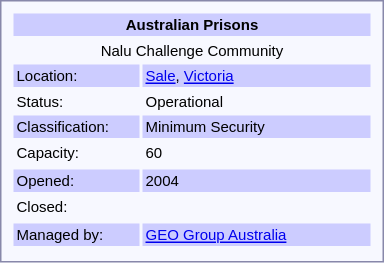<table cellpadding=2 cellspacing=2 align=right width=256px style="font-family: verdana, sans-serif; padding: 6px; margin: 0 0 1em 1em; font-size: 10px; background-color: #f7f8ff; border:1px solid #8888aa;">
<tr style=background:#ccccff>
<td align=center colspan=2><span><strong>Australian Prisons</strong></span></td>
</tr>
<tr>
<td align=center colspan=2>Nalu Challenge Community</td>
</tr>
<tr style=background:#ccccff>
<td style=width:80px>Location:</td>
<td><a href='#'>Sale</a>, <a href='#'>Victoria</a></td>
</tr>
<tr>
<td>Status:</td>
<td>Operational</td>
</tr>
<tr style=background:#ccccff>
<td>Classification:</td>
<td>Minimum Security</td>
</tr>
<tr>
<td>Capacity:</td>
<td>60</td>
</tr>
<tr>
</tr>
<tr style=background:#ccccff>
<td>Opened:</td>
<td>2004</td>
</tr>
<tr>
<td>Closed:</td>
<td></td>
</tr>
<tr>
</tr>
<tr style=background:#ccccff>
<td>Managed by:</td>
<td><a href='#'>GEO Group Australia</a></td>
</tr>
<tr>
</tr>
</table>
